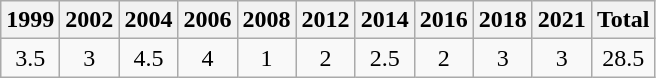<table class="wikitable" style="text-align:center">
<tr>
<th>1999</th>
<th>2002</th>
<th>2004</th>
<th>2006</th>
<th>2008</th>
<th>2012</th>
<th>2014</th>
<th>2016</th>
<th>2018</th>
<th>2021</th>
<th>Total</th>
</tr>
<tr>
<td>3.5</td>
<td>3</td>
<td>4.5</td>
<td>4</td>
<td>1</td>
<td>2</td>
<td>2.5</td>
<td>2</td>
<td>3</td>
<td>3</td>
<td>28.5</td>
</tr>
</table>
